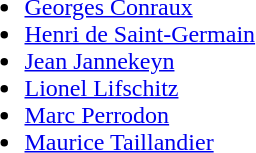<table>
<tr>
<td><br><ul><li><a href='#'>Georges Conraux</a></li><li><a href='#'>Henri de Saint-Germain</a></li><li><a href='#'>Jean Jannekeyn</a></li><li><a href='#'>Lionel Lifschitz</a></li><li><a href='#'>Marc Perrodon</a></li><li><a href='#'>Maurice Taillandier</a></li></ul></td>
</tr>
</table>
